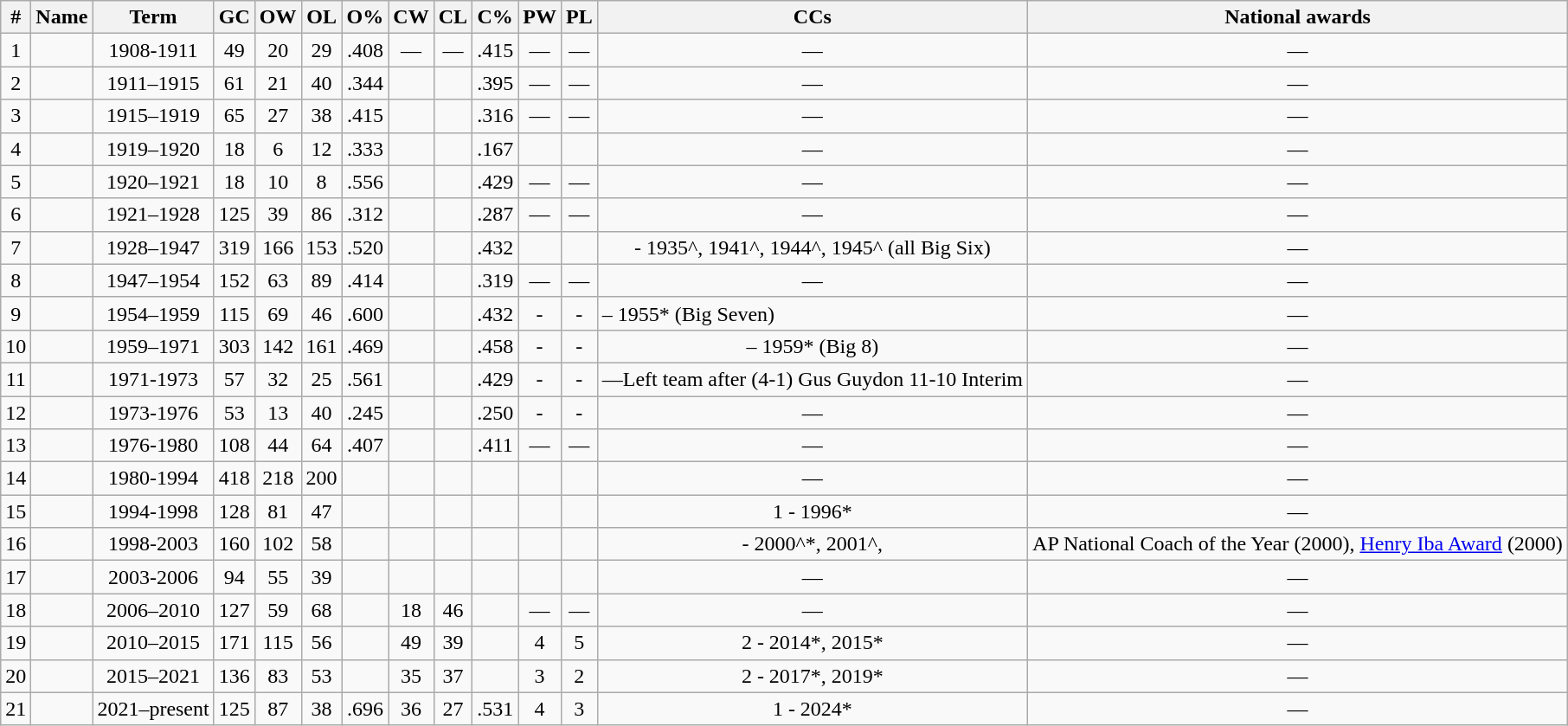<table class="wikitable sortable">
<tr>
<th>#</th>
<th>Name</th>
<th>Term</th>
<th>GC</th>
<th>OW</th>
<th>OL</th>
<th>O%</th>
<th>CW</th>
<th>CL</th>
<th>C%</th>
<th>PW</th>
<th>PL</th>
<th>CCs</th>
<th class="unsortable">National awards</th>
</tr>
<tr>
<td align="center">1</td>
<td></td>
<td align="center">1908-1911</td>
<td align="center">49</td>
<td align="center">20</td>
<td align="center">29</td>
<td align="center">.408</td>
<td align="center">—</td>
<td align="center">—</td>
<td align="center">.415</td>
<td align="center">—</td>
<td align="center">—</td>
<td align="center">—</td>
<td align="center">—</td>
</tr>
<tr>
<td align="center">2</td>
<td></td>
<td align="center">1911–1915</td>
<td align="center">61</td>
<td align="center">21</td>
<td align="center">40</td>
<td align="center">.344</td>
<td align="center"></td>
<td align="center"></td>
<td align="center">.395</td>
<td align="center">—</td>
<td align="center">—</td>
<td align="center">—</td>
<td align="center">—</td>
</tr>
<tr>
<td align="center">3</td>
<td></td>
<td align="center">1915–1919</td>
<td align="center">65</td>
<td align="center">27</td>
<td align="center">38</td>
<td align="center">.415</td>
<td align="center"></td>
<td align="center"></td>
<td align="center">.316</td>
<td align="center">—</td>
<td align="center">—</td>
<td align="center">—</td>
<td align="center">—</td>
</tr>
<tr>
<td align="center">4</td>
<td></td>
<td align="center">1919–1920</td>
<td align="center">18</td>
<td align="center">6</td>
<td align="center">12</td>
<td align="center">.333</td>
<td align="center"></td>
<td align="center"></td>
<td align="center">.167</td>
<td align="center"></td>
<td align="center"></td>
<td align="center">—</td>
<td align="center">—</td>
</tr>
<tr>
<td align="center">5</td>
<td></td>
<td align="center">1920–1921</td>
<td align="center">18</td>
<td align="center">10</td>
<td align="center">8</td>
<td align="center">.556</td>
<td align="center"></td>
<td align="center"></td>
<td align="center">.429</td>
<td align="center">—</td>
<td align="center">—</td>
<td align="center">—</td>
<td align="center">—</td>
</tr>
<tr>
<td align="center">6</td>
<td></td>
<td align="center">1921–1928</td>
<td align="center">125</td>
<td align="center">39</td>
<td align="center">86</td>
<td align="center">.312</td>
<td align="center"></td>
<td align="center"></td>
<td align="center">.287</td>
<td align="center">—</td>
<td align="center">—</td>
<td align="center">—</td>
<td align="center">—</td>
</tr>
<tr>
<td align="center">7</td>
<td></td>
<td align="center">1928–1947</td>
<td align="center">319</td>
<td align="center">166</td>
<td align="center">153</td>
<td align="center">.520</td>
<td align="center"></td>
<td align="center"></td>
<td align="center">.432</td>
<td align="center"></td>
<td align="center"></td>
<td align="center"> - 1935^, 1941^, 1944^, 1945^ (all Big Six)</td>
<td align="center">—</td>
</tr>
<tr>
<td align="center">8</td>
<td></td>
<td align="center">1947–1954</td>
<td align="center">152</td>
<td align="center">63</td>
<td align="center">89</td>
<td align="center">.414</td>
<td align="center"></td>
<td align="center"></td>
<td align="center">.319</td>
<td align="center">—</td>
<td align="center">—</td>
<td align="center">—</td>
<td align="center">—</td>
</tr>
<tr>
<td align="center">9</td>
<td></td>
<td align="center">1954–1959</td>
<td align="center">115</td>
<td align="center">69</td>
<td align="center">46</td>
<td align="center">.600</td>
<td align="center"></td>
<td align="center"></td>
<td align="center">.432</td>
<td align="center">-</td>
<td align="center">-</td>
<td> – 1955* (Big Seven)</td>
<td align="center">—</td>
</tr>
<tr>
<td align="center">10</td>
<td></td>
<td align="center">1959–1971</td>
<td align="center">303</td>
<td align="center">142</td>
<td align="center">161</td>
<td align="center">.469</td>
<td align="center"></td>
<td align="center"></td>
<td align="center">.458</td>
<td align="center">-</td>
<td align="center">-</td>
<td align="center"> – 1959* (Big 8)</td>
<td align="center">—</td>
</tr>
<tr>
<td align="center">11</td>
<td></td>
<td align="center">1971-1973</td>
<td align="center">57</td>
<td align="center">32</td>
<td align="center">25</td>
<td align="center">.561</td>
<td align="center"></td>
<td align="center"></td>
<td align="center">.429</td>
<td align="center">-</td>
<td align="center">-</td>
<td align="center">—Left team after (4-1) Gus Guydon 11-10 Interim</td>
<td align="center">—</td>
</tr>
<tr>
<td align="center">12</td>
<td></td>
<td align="center">1973-1976</td>
<td align="center">53</td>
<td align="center">13</td>
<td align="center">40</td>
<td align="center">.245</td>
<td align="center"></td>
<td align="center"></td>
<td align="center">.250</td>
<td align="center">-</td>
<td align="center">-</td>
<td align="center">—</td>
<td align="center">—</td>
</tr>
<tr>
<td align="center">13</td>
<td></td>
<td align="center">1976-1980</td>
<td align="center">108</td>
<td align="center">44</td>
<td align="center">64</td>
<td align="center">.407</td>
<td align="center"></td>
<td align="center"></td>
<td align="center">.411</td>
<td align="center">—</td>
<td align="center">—</td>
<td align="center">—</td>
<td align="center">—</td>
</tr>
<tr>
<td align="center">14</td>
<td></td>
<td align="center">1980-1994</td>
<td align="center">418</td>
<td align="center">218</td>
<td align="center">200</td>
<td align="center"></td>
<td align="center"></td>
<td align="center"></td>
<td align="center"></td>
<td align="center"></td>
<td align="center"></td>
<td align="center">—</td>
<td align="center">—</td>
</tr>
<tr>
<td align="center">15</td>
<td></td>
<td align="center">1994-1998</td>
<td align="center">128</td>
<td align="center">81</td>
<td align="center">47</td>
<td align="center"></td>
<td align="center"></td>
<td align="center"></td>
<td align="center"></td>
<td align="center"></td>
<td align="center"></td>
<td align="center">1 - 1996*</td>
<td align="center">—</td>
</tr>
<tr>
<td align="center">16</td>
<td></td>
<td align="center">1998-2003</td>
<td align="center">160</td>
<td align="center">102</td>
<td align="center">58</td>
<td align="center"></td>
<td align="center"></td>
<td align="center"></td>
<td align="center"></td>
<td align="center"></td>
<td align="center"></td>
<td align="center"> - 2000^*, 2001^,</td>
<td align="center">AP National Coach of the Year (2000), <a href='#'>Henry Iba Award</a> (2000)</td>
</tr>
<tr>
<td align="center">17</td>
<td></td>
<td align="center">2003-2006</td>
<td align="center">94</td>
<td align="center">55</td>
<td align="center">39</td>
<td align="center"></td>
<td align="center"></td>
<td align="center"></td>
<td align="center"></td>
<td align="center"></td>
<td align="center"></td>
<td align="center">—</td>
<td align="center">—</td>
</tr>
<tr>
<td align="center">18</td>
<td></td>
<td align="center">2006–2010</td>
<td align="center">127</td>
<td align="center">59</td>
<td align="center">68</td>
<td align="center"></td>
<td align="center">18</td>
<td align="center">46</td>
<td align="center"></td>
<td align="center">—</td>
<td align="center">—</td>
<td align="center">—</td>
<td align="center">—</td>
</tr>
<tr>
<td align="center">19</td>
<td></td>
<td align="center">2010–2015</td>
<td align="center">171</td>
<td align="center">115</td>
<td align="center">56</td>
<td align="center"></td>
<td align="center">49</td>
<td align="center">39</td>
<td align="center"></td>
<td align="center">4</td>
<td align="center">5</td>
<td align="center"> 2 - 2014*, 2015*</td>
<td align="center">—</td>
</tr>
<tr>
<td align="center">20</td>
<td></td>
<td align="center">2015–2021</td>
<td align="center">136</td>
<td align="center">83</td>
<td align="center">53</td>
<td align="center"></td>
<td align="center">35</td>
<td align="center">37</td>
<td align="center"></td>
<td align="center">3</td>
<td align="center">2</td>
<td align="center">2 - 2017*, 2019*</td>
<td align="center">—</td>
</tr>
<tr>
<td align="center">21</td>
<td></td>
<td align="center">2021–present</td>
<td align="center">125</td>
<td align="center">87</td>
<td align="center">38</td>
<td align="center">.696</td>
<td align="center">36</td>
<td align="center">27</td>
<td align="center">.531</td>
<td align="center">4</td>
<td align="center">3</td>
<td align="center"> 1 - 2024*</td>
<td align="center">—</td>
</tr>
</table>
